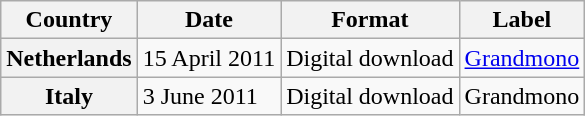<table class="wikitable plainrowheaders">
<tr>
<th scope="col">Country</th>
<th scope="col">Date</th>
<th scope="col">Format</th>
<th scope="col">Label</th>
</tr>
<tr>
<th scope="row">Netherlands</th>
<td>15 April 2011</td>
<td>Digital download</td>
<td><a href='#'>Grandmono</a></td>
</tr>
<tr>
<th scope="row">Italy </th>
<td>3 June 2011</td>
<td>Digital download</td>
<td>Grandmono</td>
</tr>
</table>
